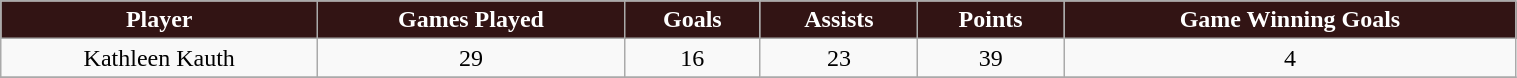<table class="wikitable" width="80%">
<tr align="center"  style=" background:#321414;color:#FFFFFF;">
<td><strong>Player</strong></td>
<td><strong>Games Played</strong></td>
<td><strong>Goals</strong></td>
<td><strong>Assists</strong></td>
<td><strong>Points</strong></td>
<td><strong>Game Winning Goals</strong></td>
</tr>
<tr align="center" bgcolor="">
<td>Kathleen Kauth</td>
<td>29</td>
<td>16</td>
<td>23</td>
<td>39</td>
<td>4</td>
</tr>
<tr align="center" bgcolor="">
</tr>
</table>
